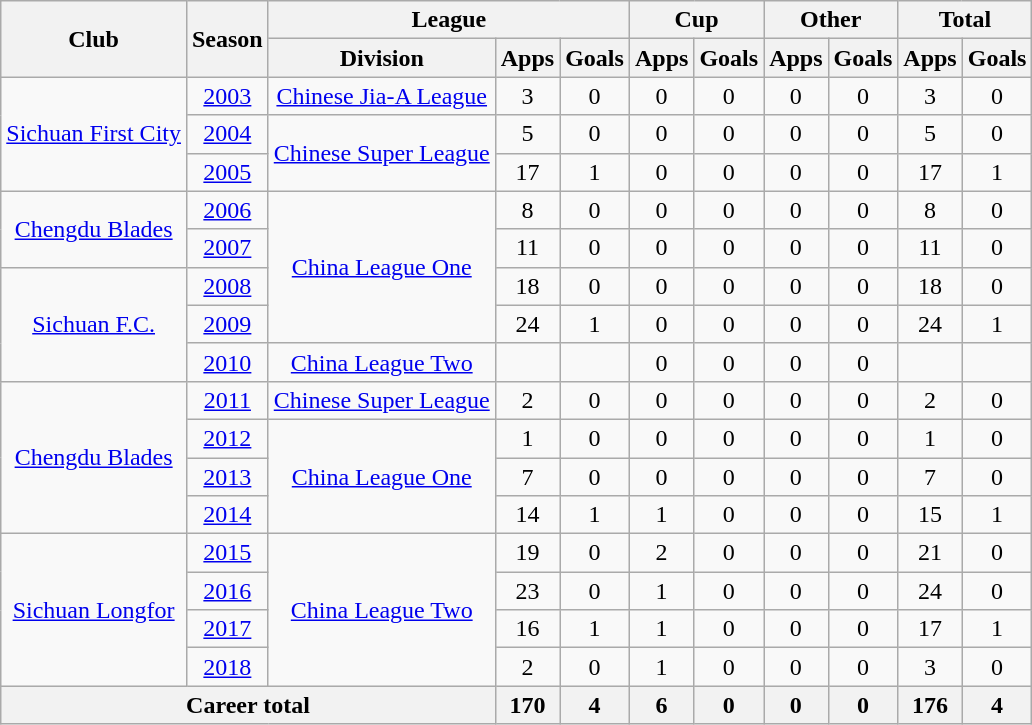<table class="wikitable" style="text-align: center">
<tr>
<th rowspan="2">Club</th>
<th rowspan="2">Season</th>
<th colspan="3">League</th>
<th colspan="2">Cup</th>
<th colspan="2">Other</th>
<th colspan="2">Total</th>
</tr>
<tr>
<th>Division</th>
<th>Apps</th>
<th>Goals</th>
<th>Apps</th>
<th>Goals</th>
<th>Apps</th>
<th>Goals</th>
<th>Apps</th>
<th>Goals</th>
</tr>
<tr>
<td rowspan="3"><a href='#'>Sichuan First City</a></td>
<td><a href='#'>2003</a></td>
<td><a href='#'>Chinese Jia-A League</a></td>
<td>3</td>
<td>0</td>
<td>0</td>
<td>0</td>
<td>0</td>
<td>0</td>
<td>3</td>
<td>0</td>
</tr>
<tr>
<td><a href='#'>2004</a></td>
<td rowspan="2"><a href='#'>Chinese Super League</a></td>
<td>5</td>
<td>0</td>
<td>0</td>
<td>0</td>
<td>0</td>
<td>0</td>
<td>5</td>
<td>0</td>
</tr>
<tr>
<td><a href='#'>2005</a></td>
<td>17</td>
<td>1</td>
<td>0</td>
<td>0</td>
<td>0</td>
<td>0</td>
<td>17</td>
<td>1</td>
</tr>
<tr>
<td rowspan="2"><a href='#'>Chengdu Blades</a></td>
<td><a href='#'>2006</a></td>
<td rowspan="4"><a href='#'>China League One</a></td>
<td>8</td>
<td>0</td>
<td>0</td>
<td>0</td>
<td>0</td>
<td>0</td>
<td>8</td>
<td>0</td>
</tr>
<tr>
<td><a href='#'>2007</a></td>
<td>11</td>
<td>0</td>
<td>0</td>
<td>0</td>
<td>0</td>
<td>0</td>
<td>11</td>
<td>0</td>
</tr>
<tr>
<td rowspan="3"><a href='#'>Sichuan F.C.</a></td>
<td><a href='#'>2008</a></td>
<td>18</td>
<td>0</td>
<td>0</td>
<td>0</td>
<td>0</td>
<td>0</td>
<td>18</td>
<td>0</td>
</tr>
<tr>
<td><a href='#'>2009</a></td>
<td>24</td>
<td>1</td>
<td>0</td>
<td>0</td>
<td>0</td>
<td>0</td>
<td>24</td>
<td>1</td>
</tr>
<tr>
<td><a href='#'>2010</a></td>
<td><a href='#'>China League Two</a></td>
<td></td>
<td></td>
<td>0</td>
<td>0</td>
<td>0</td>
<td>0</td>
<td></td>
<td></td>
</tr>
<tr>
<td rowspan="4"><a href='#'>Chengdu Blades</a></td>
<td><a href='#'>2011</a></td>
<td><a href='#'>Chinese Super League</a></td>
<td>2</td>
<td>0</td>
<td>0</td>
<td>0</td>
<td>0</td>
<td>0</td>
<td>2</td>
<td>0</td>
</tr>
<tr>
<td><a href='#'>2012</a></td>
<td rowspan="3"><a href='#'>China League One</a></td>
<td>1</td>
<td>0</td>
<td>0</td>
<td>0</td>
<td>0</td>
<td>0</td>
<td>1</td>
<td>0</td>
</tr>
<tr>
<td><a href='#'>2013</a></td>
<td>7</td>
<td>0</td>
<td>0</td>
<td>0</td>
<td>0</td>
<td>0</td>
<td>7</td>
<td>0</td>
</tr>
<tr>
<td><a href='#'>2014</a></td>
<td>14</td>
<td>1</td>
<td>1</td>
<td>0</td>
<td>0</td>
<td>0</td>
<td>15</td>
<td>1</td>
</tr>
<tr>
<td rowspan="4"><a href='#'>Sichuan Longfor</a></td>
<td><a href='#'>2015</a></td>
<td rowspan="4"><a href='#'>China League Two</a></td>
<td>19</td>
<td>0</td>
<td>2</td>
<td>0</td>
<td>0</td>
<td>0</td>
<td>21</td>
<td>0</td>
</tr>
<tr>
<td><a href='#'>2016</a></td>
<td>23</td>
<td>0</td>
<td>1</td>
<td>0</td>
<td>0</td>
<td>0</td>
<td>24</td>
<td>0</td>
</tr>
<tr>
<td><a href='#'>2017</a></td>
<td>16</td>
<td>1</td>
<td>1</td>
<td>0</td>
<td>0</td>
<td>0</td>
<td>17</td>
<td>1</td>
</tr>
<tr>
<td><a href='#'>2018</a></td>
<td>2</td>
<td>0</td>
<td>1</td>
<td>0</td>
<td>0</td>
<td>0</td>
<td>3</td>
<td>0</td>
</tr>
<tr>
<th colspan=3>Career total</th>
<th>170</th>
<th>4</th>
<th>6</th>
<th>0</th>
<th>0</th>
<th>0</th>
<th>176</th>
<th>4</th>
</tr>
</table>
